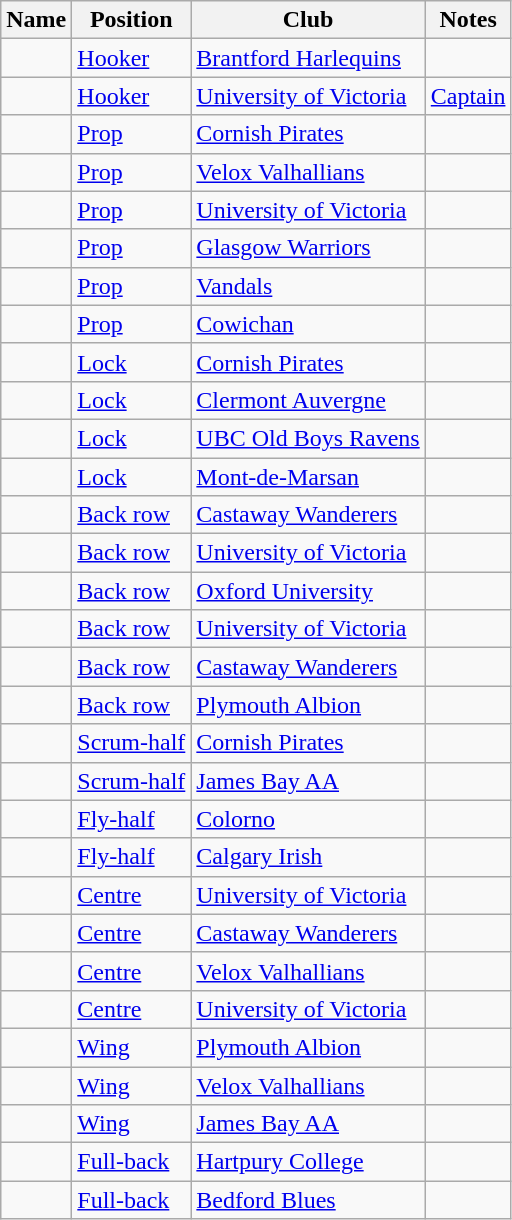<table class="wikitable sortable">
<tr>
<th>Name</th>
<th>Position</th>
<th>Club</th>
<th class="unsortable">Notes</th>
</tr>
<tr>
<td></td>
<td><a href='#'>Hooker</a></td>
<td><a href='#'>Brantford Harlequins</a></td>
<td></td>
</tr>
<tr>
<td></td>
<td><a href='#'>Hooker</a></td>
<td><a href='#'>University of Victoria</a></td>
<td><a href='#'>Captain</a></td>
</tr>
<tr>
<td></td>
<td><a href='#'>Prop</a></td>
<td><a href='#'>Cornish Pirates</a></td>
<td></td>
</tr>
<tr>
<td></td>
<td><a href='#'>Prop</a></td>
<td><a href='#'>Velox Valhallians</a></td>
<td></td>
</tr>
<tr>
<td></td>
<td><a href='#'>Prop</a></td>
<td><a href='#'>University of Victoria</a></td>
<td></td>
</tr>
<tr>
<td></td>
<td><a href='#'>Prop</a></td>
<td><a href='#'>Glasgow Warriors</a></td>
<td></td>
</tr>
<tr>
<td></td>
<td><a href='#'>Prop</a></td>
<td><a href='#'>Vandals</a></td>
<td></td>
</tr>
<tr>
<td></td>
<td><a href='#'>Prop</a></td>
<td><a href='#'>Cowichan</a></td>
<td></td>
</tr>
<tr>
<td></td>
<td><a href='#'>Lock</a></td>
<td><a href='#'>Cornish Pirates</a></td>
<td></td>
</tr>
<tr>
<td></td>
<td><a href='#'>Lock</a></td>
<td><a href='#'>Clermont Auvergne</a></td>
<td></td>
</tr>
<tr>
<td></td>
<td><a href='#'>Lock</a></td>
<td><a href='#'>UBC Old Boys Ravens</a></td>
<td></td>
</tr>
<tr>
<td></td>
<td><a href='#'>Lock</a></td>
<td><a href='#'>Mont-de-Marsan</a></td>
<td></td>
</tr>
<tr>
<td></td>
<td><a href='#'>Back row</a></td>
<td><a href='#'>Castaway Wanderers</a></td>
<td></td>
</tr>
<tr>
<td></td>
<td><a href='#'>Back row</a></td>
<td><a href='#'>University of Victoria</a></td>
<td></td>
</tr>
<tr>
<td></td>
<td><a href='#'>Back row</a></td>
<td><a href='#'>Oxford University</a></td>
<td></td>
</tr>
<tr>
<td></td>
<td><a href='#'>Back row</a></td>
<td><a href='#'>University of Victoria</a></td>
<td></td>
</tr>
<tr>
<td></td>
<td><a href='#'>Back row</a></td>
<td><a href='#'>Castaway Wanderers</a></td>
<td></td>
</tr>
<tr>
<td></td>
<td><a href='#'>Back row</a></td>
<td><a href='#'>Plymouth Albion</a></td>
<td></td>
</tr>
<tr>
<td></td>
<td><a href='#'>Scrum-half</a></td>
<td><a href='#'>Cornish Pirates</a></td>
<td></td>
</tr>
<tr>
<td></td>
<td><a href='#'>Scrum-half</a></td>
<td><a href='#'>James Bay AA</a></td>
<td></td>
</tr>
<tr>
<td></td>
<td><a href='#'>Fly-half</a></td>
<td><a href='#'>Colorno</a></td>
<td></td>
</tr>
<tr>
<td></td>
<td><a href='#'>Fly-half</a></td>
<td><a href='#'>Calgary Irish</a></td>
<td></td>
</tr>
<tr>
<td></td>
<td><a href='#'>Centre</a></td>
<td><a href='#'>University of Victoria</a></td>
<td></td>
</tr>
<tr>
<td></td>
<td><a href='#'>Centre</a></td>
<td><a href='#'>Castaway Wanderers</a></td>
<td></td>
</tr>
<tr>
<td></td>
<td><a href='#'>Centre</a></td>
<td><a href='#'>Velox Valhallians</a></td>
<td></td>
</tr>
<tr>
<td></td>
<td><a href='#'>Centre</a></td>
<td><a href='#'>University of Victoria</a></td>
<td></td>
</tr>
<tr>
<td></td>
<td><a href='#'>Wing</a></td>
<td><a href='#'>Plymouth Albion</a></td>
<td></td>
</tr>
<tr>
<td></td>
<td><a href='#'>Wing</a></td>
<td><a href='#'>Velox Valhallians</a></td>
<td></td>
</tr>
<tr>
<td></td>
<td><a href='#'>Wing</a></td>
<td><a href='#'>James Bay AA</a></td>
<td></td>
</tr>
<tr>
<td></td>
<td><a href='#'>Full-back</a></td>
<td><a href='#'>Hartpury College</a></td>
<td></td>
</tr>
<tr>
<td></td>
<td><a href='#'>Full-back</a></td>
<td><a href='#'>Bedford Blues</a></td>
<td></td>
</tr>
</table>
